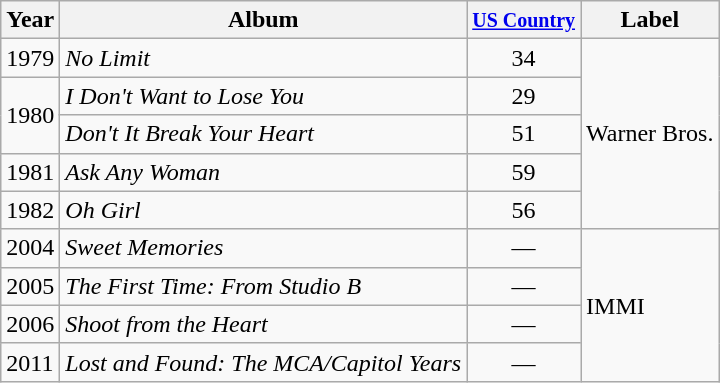<table class="wikitable">
<tr>
<th>Year</th>
<th>Album</th>
<th><small><a href='#'>US Country</a></small></th>
<th>Label</th>
</tr>
<tr>
<td>1979</td>
<td><em>No Limit</em></td>
<td align="center">34</td>
<td rowspan="5">Warner Bros.</td>
</tr>
<tr>
<td rowspan="2">1980</td>
<td><em>I Don't Want to Lose You</em></td>
<td align="center">29</td>
</tr>
<tr>
<td><em>Don't It Break Your Heart</em></td>
<td align="center">51</td>
</tr>
<tr>
<td>1981</td>
<td><em>Ask Any Woman</em></td>
<td align="center">59</td>
</tr>
<tr>
<td>1982</td>
<td><em>Oh Girl</em></td>
<td align="center">56</td>
</tr>
<tr>
<td>2004</td>
<td><em>Sweet Memories</em></td>
<td align="center">—</td>
<td rowspan="4">IMMI</td>
</tr>
<tr>
<td>2005</td>
<td><em>The First Time: From Studio B</em></td>
<td align="center">—</td>
</tr>
<tr>
<td>2006</td>
<td><em>Shoot from the Heart</em></td>
<td align="center">—</td>
</tr>
<tr>
<td>2011</td>
<td><em>Lost and Found: The MCA/Capitol Years</em></td>
<td align="center">—</td>
</tr>
</table>
